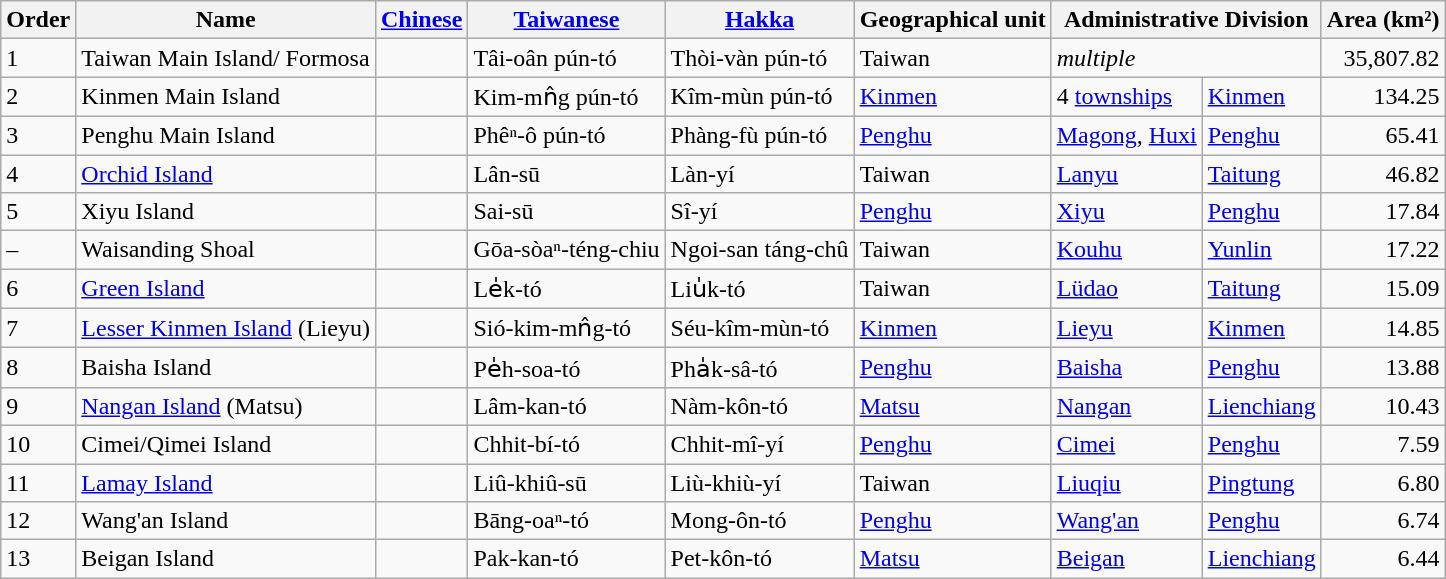<table class="wikitable sortable">
<tr>
<th>Order</th>
<th>Name</th>
<th><a href='#'>Chinese</a></th>
<th><a href='#'>Taiwanese</a></th>
<th><a href='#'>Hakka</a></th>
<th>Geographical unit</th>
<th colspan=2>Administrative Division</th>
<th>Area (km²)</th>
</tr>
<tr>
<td>1</td>
<td>Taiwan Main Island/ Formosa</td>
<td align=center></td>
<td>Tâi-oân pún-tó</td>
<td>Thòi-vàn pún-tó</td>
<td>Taiwan</td>
<td colspan=2><em>multiple</em></td>
<td align=right>35,807.82</td>
</tr>
<tr>
<td>2</td>
<td>Kinmen Main Island</td>
<td align=center></td>
<td>Kim-mn̂g pún-tó</td>
<td>Kîm-mùn pún-tó</td>
<td><a href='#'>Kinmen</a></td>
<td>4 <a href='#'>townships</a></td>
<td><a href='#'>Kinmen</a></td>
<td align=right>134.25</td>
</tr>
<tr>
<td>3</td>
<td>Penghu Main Island</td>
<td align=center></td>
<td>Phêⁿ-ô pún-tó</td>
<td>Phàng-fù pún-tó</td>
<td><a href='#'>Penghu</a></td>
<td><a href='#'>Magong</a>, <a href='#'>Huxi</a></td>
<td><a href='#'>Penghu</a></td>
<td align=right>65.41</td>
</tr>
<tr>
<td>4</td>
<td><a href='#'>Orchid Island</a></td>
<td align=center></td>
<td>Lân-sū</td>
<td>Làn-yí</td>
<td>Taiwan</td>
<td><a href='#'>Lanyu</a></td>
<td><a href='#'>Taitung</a></td>
<td align=right>46.82</td>
</tr>
<tr>
<td>5</td>
<td>Xiyu Island</td>
<td align=center></td>
<td>Sai-sū</td>
<td>Sî-yí</td>
<td><a href='#'>Penghu</a></td>
<td><a href='#'>Xiyu</a></td>
<td><a href='#'>Penghu</a></td>
<td align=right>17.84</td>
</tr>
<tr>
<td>–</td>
<td>Waisanding Shoal</td>
<td align=center></td>
<td>Gōa-sòaⁿ-téng-chiu</td>
<td>Ngoi-san táng-chû</td>
<td>Taiwan</td>
<td><a href='#'>Kouhu</a></td>
<td><a href='#'>Yunlin</a></td>
<td align=right>17.22</td>
</tr>
<tr>
<td>6</td>
<td><a href='#'>Green Island</a></td>
<td align=center></td>
<td>Le̍k-tó</td>
<td>Liu̍k-tó</td>
<td>Taiwan</td>
<td><a href='#'>Lüdao</a></td>
<td><a href='#'>Taitung</a></td>
<td align=right>15.09</td>
</tr>
<tr>
<td>7</td>
<td><a href='#'>Lesser Kinmen Island</a> (Lieyu)</td>
<td align=center></td>
<td>Sió-kim-mn̂g-tó</td>
<td>Séu-kîm-mùn-tó</td>
<td><a href='#'>Kinmen</a></td>
<td><a href='#'>Lieyu</a></td>
<td><a href='#'>Kinmen</a></td>
<td align=right>14.85</td>
</tr>
<tr>
<td>8</td>
<td>Baisha Island</td>
<td align=center></td>
<td>Pe̍h-soa-tó</td>
<td>Pha̍k-sâ-tó</td>
<td><a href='#'>Penghu</a></td>
<td><a href='#'>Baisha</a></td>
<td><a href='#'>Penghu</a></td>
<td align=right>13.88</td>
</tr>
<tr>
<td>9</td>
<td><a href='#'>Nangan Island</a> (Matsu)</td>
<td align=center></td>
<td>Lâm-kan-tó</td>
<td>Nàm-kôn-tó</td>
<td><a href='#'>Matsu</a></td>
<td><a href='#'>Nangan</a></td>
<td><a href='#'>Lienchiang</a></td>
<td align=right>10.43</td>
</tr>
<tr>
<td>10</td>
<td>Cimei/Qimei Island</td>
<td align=center></td>
<td>Chhit-bí-tó</td>
<td>Chhit-mî-yí</td>
<td><a href='#'>Penghu</a></td>
<td><a href='#'>Cimei</a></td>
<td><a href='#'>Penghu</a></td>
<td align=right>7.59</td>
</tr>
<tr>
<td>11</td>
<td><a href='#'>Lamay Island</a></td>
<td align=center></td>
<td>Liû-khiû-sū</td>
<td>Liù-khiù-yí</td>
<td>Taiwan</td>
<td><a href='#'>Liuqiu</a></td>
<td><a href='#'>Pingtung</a></td>
<td align=right>6.80</td>
</tr>
<tr>
<td>12</td>
<td>Wang'an Island</td>
<td align=center></td>
<td>Bāng-oaⁿ-tó</td>
<td>Mong-ôn-tó</td>
<td><a href='#'>Penghu</a></td>
<td><a href='#'>Wang'an</a></td>
<td><a href='#'>Penghu</a></td>
<td align=right>6.74</td>
</tr>
<tr>
<td>13</td>
<td>Beigan Island</td>
<td align=center></td>
<td>Pak-kan-tó</td>
<td>Pet-kôn-tó</td>
<td><a href='#'>Matsu</a></td>
<td><a href='#'>Beigan</a></td>
<td><a href='#'>Lienchiang</a></td>
<td align=right>6.44</td>
</tr>
</table>
